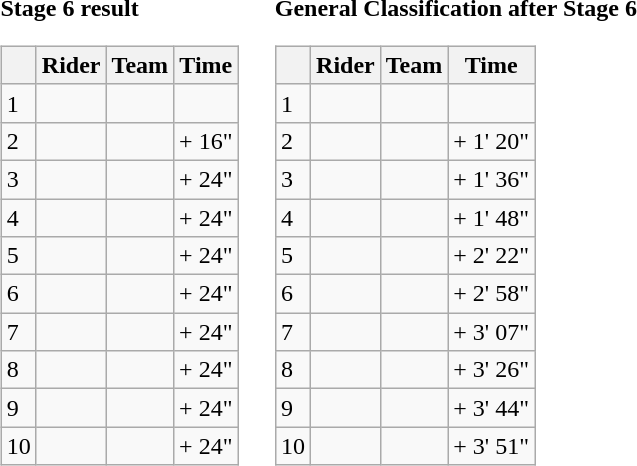<table>
<tr>
<td><strong>Stage 6 result</strong><br><table class="wikitable">
<tr>
<th></th>
<th>Rider</th>
<th>Team</th>
<th>Time</th>
</tr>
<tr>
<td>1</td>
<td></td>
<td></td>
<td align="right"></td>
</tr>
<tr>
<td>2</td>
<td></td>
<td></td>
<td align="right">+ 16"</td>
</tr>
<tr>
<td>3</td>
<td></td>
<td></td>
<td align="right">+ 24"</td>
</tr>
<tr>
<td>4</td>
<td> </td>
<td></td>
<td align="right">+ 24"</td>
</tr>
<tr>
<td>5</td>
<td></td>
<td></td>
<td align="right">+ 24"</td>
</tr>
<tr>
<td>6</td>
<td></td>
<td></td>
<td align="right">+ 24"</td>
</tr>
<tr>
<td>7</td>
<td></td>
<td></td>
<td align="right">+ 24"</td>
</tr>
<tr>
<td>8</td>
<td></td>
<td></td>
<td align="right">+ 24"</td>
</tr>
<tr>
<td>9</td>
<td></td>
<td></td>
<td align="right">+ 24"</td>
</tr>
<tr>
<td>10</td>
<td></td>
<td></td>
<td align="right">+ 24"</td>
</tr>
</table>
</td>
<td></td>
<td><strong>General Classification after Stage 6</strong><br><table class="wikitable">
<tr>
<th></th>
<th>Rider</th>
<th>Team</th>
<th>Time</th>
</tr>
<tr>
<td>1</td>
<td> </td>
<td></td>
<td align="right"></td>
</tr>
<tr>
<td>2</td>
<td></td>
<td></td>
<td align="right">+ 1' 20"</td>
</tr>
<tr>
<td>3</td>
<td> </td>
<td></td>
<td align="right">+ 1' 36"</td>
</tr>
<tr>
<td>4</td>
<td></td>
<td></td>
<td align="right">+ 1' 48"</td>
</tr>
<tr>
<td>5</td>
<td></td>
<td></td>
<td align="right">+ 2' 22"</td>
</tr>
<tr>
<td>6</td>
<td></td>
<td></td>
<td align="right">+ 2' 58"</td>
</tr>
<tr>
<td>7</td>
<td></td>
<td></td>
<td align="right">+ 3' 07"</td>
</tr>
<tr>
<td>8</td>
<td> </td>
<td></td>
<td align="right">+ 3' 26"</td>
</tr>
<tr>
<td>9</td>
<td></td>
<td></td>
<td align="right">+ 3' 44"</td>
</tr>
<tr>
<td>10</td>
<td></td>
<td></td>
<td align="right">+ 3' 51"</td>
</tr>
</table>
</td>
</tr>
</table>
